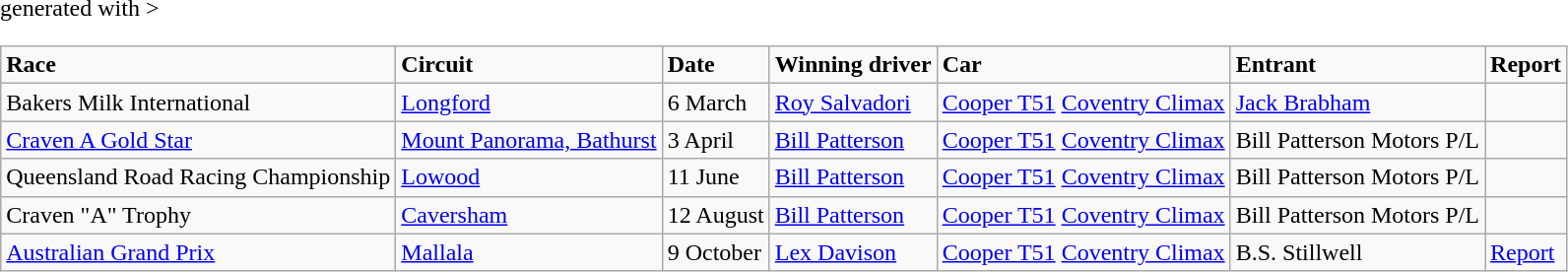<table class="wikitable" <hiddentext>generated with >
<tr style="font-weight:bold">
<td>Race</td>
<td>Circuit</td>
<td>Date</td>
<td>Winning driver</td>
<td>Car</td>
<td>Entrant</td>
<td>Report</td>
</tr>
<tr>
<td>Bakers Milk International</td>
<td><a href='#'>Longford</a></td>
<td>6 March</td>
<td><a href='#'>Roy Salvadori</a></td>
<td><a href='#'>Cooper T51</a> <a href='#'>Coventry Climax</a></td>
<td><a href='#'>Jack Brabham</a></td>
<td></td>
</tr>
<tr>
<td><a href='#'>Craven A Gold Star</a></td>
<td><a href='#'>Mount Panorama, Bathurst</a></td>
<td>3 April</td>
<td><a href='#'>Bill Patterson</a></td>
<td><a href='#'>Cooper T51</a> <a href='#'>Coventry Climax</a></td>
<td>Bill Patterson Motors P/L</td>
<td></td>
</tr>
<tr>
<td>Queensland Road Racing Championship</td>
<td><a href='#'>Lowood</a></td>
<td>11 June</td>
<td><a href='#'>Bill Patterson</a></td>
<td><a href='#'>Cooper T51</a> <a href='#'>Coventry Climax</a></td>
<td>Bill Patterson Motors P/L</td>
<td></td>
</tr>
<tr>
<td>Craven "A" Trophy</td>
<td><a href='#'>Caversham</a></td>
<td>12 August</td>
<td><a href='#'>Bill Patterson</a></td>
<td><a href='#'>Cooper T51</a> <a href='#'>Coventry Climax</a></td>
<td>Bill Patterson Motors P/L</td>
<td></td>
</tr>
<tr>
<td><a href='#'>Australian Grand Prix</a></td>
<td><a href='#'>Mallala</a></td>
<td>9 October</td>
<td><a href='#'>Lex Davison</a></td>
<td><a href='#'>Cooper T51</a> <a href='#'>Coventry Climax</a></td>
<td>B.S. Stillwell</td>
<td><a href='#'>Report</a></td>
</tr>
</table>
